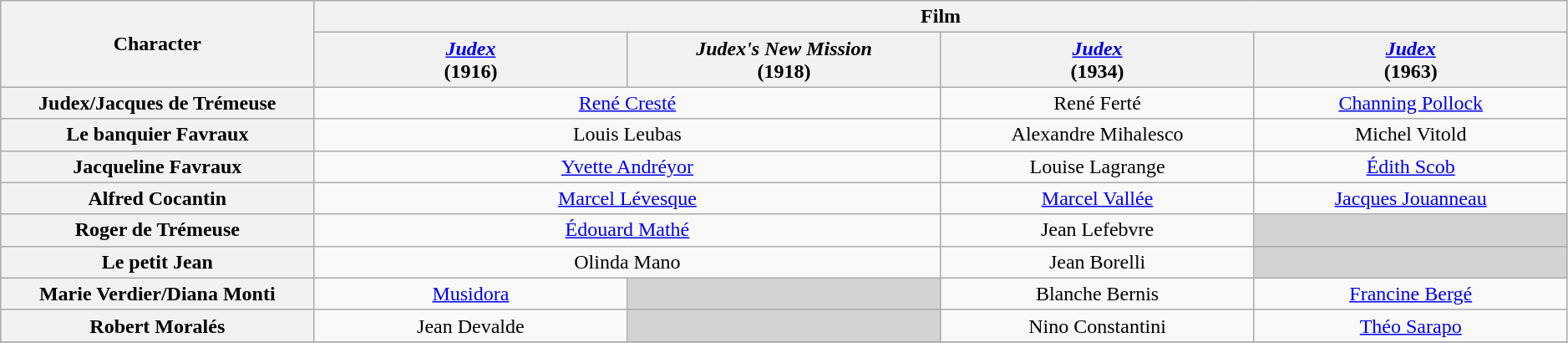<table class="wikitable" style="text-align:center" width=99%>
<tr>
<th rowspan="2" width="15%">Character</th>
<th colspan="5" align="center">Film</th>
</tr>
<tr>
<th align="center" width="15%"><em><a href='#'>Judex</a></em> <br> (1916)</th>
<th align="center" width="15%"><em>Judex's New Mission</em> <br> (1918)</th>
<th align="center" width="15%"><em><a href='#'>Judex</a></em> <br> (1934)</th>
<th align="center" width="15%"><em><a href='#'>Judex</a></em> <br> (1963)</th>
</tr>
<tr>
<th>Judex/Jacques de Trémeuse</th>
<td colspan="2"><a href='#'>René Cresté</a></td>
<td>René Ferté</td>
<td><a href='#'>Channing Pollock</a></td>
</tr>
<tr>
<th>Le banquier Favraux</th>
<td colspan="2">Louis Leubas</td>
<td>Alexandre Mihalesco</td>
<td>Michel Vitold</td>
</tr>
<tr>
<th>Jacqueline Favraux</th>
<td colspan="2"><a href='#'>Yvette Andréyor</a></td>
<td>Louise Lagrange</td>
<td><a href='#'>Édith Scob</a></td>
</tr>
<tr>
<th>Alfred Cocantin</th>
<td colspan="2"><a href='#'>Marcel Lévesque</a></td>
<td><a href='#'>Marcel Vallée</a></td>
<td><a href='#'>Jacques Jouanneau</a></td>
</tr>
<tr>
<th>Roger de Trémeuse</th>
<td colspan="2"><a href='#'>Édouard Mathé</a></td>
<td>Jean Lefebvre</td>
<td colspan="1" style="background-color:lightgrey;"> </td>
</tr>
<tr>
<th>Le petit Jean</th>
<td colspan="2">Olinda Mano</td>
<td>Jean Borelli</td>
<td colspan="1" style="background-color:lightgrey;"> </td>
</tr>
<tr>
<th>Marie Verdier/Diana Monti</th>
<td><a href='#'>Musidora</a></td>
<td colspan="1" style="background-color:lightgrey;"> </td>
<td>Blanche Bernis</td>
<td><a href='#'>Francine Bergé</a></td>
</tr>
<tr>
<th>Robert Moralés</th>
<td>Jean Devalde</td>
<td colspan="1" style="background-color:lightgrey;"> </td>
<td>Nino Constantini</td>
<td><a href='#'>Théo Sarapo</a></td>
</tr>
<tr>
</tr>
</table>
